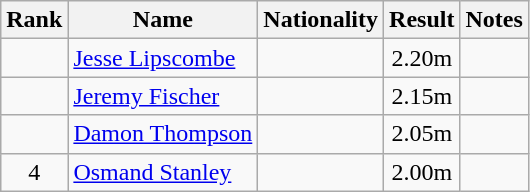<table class="wikitable sortable" style="text-align:center">
<tr>
<th>Rank</th>
<th>Name</th>
<th>Nationality</th>
<th>Result</th>
<th>Notes</th>
</tr>
<tr>
<td align=center></td>
<td align=left><a href='#'>Jesse Lipscombe</a></td>
<td align=left></td>
<td>2.20m</td>
<td></td>
</tr>
<tr>
<td align=center></td>
<td align=left><a href='#'>Jeremy Fischer</a></td>
<td align=left></td>
<td>2.15m</td>
<td></td>
</tr>
<tr>
<td align=center></td>
<td align=left><a href='#'>Damon Thompson</a></td>
<td align=left></td>
<td>2.05m</td>
<td></td>
</tr>
<tr>
<td align=center>4</td>
<td align=left><a href='#'>Osmand Stanley</a></td>
<td align=left></td>
<td>2.00m</td>
<td></td>
</tr>
</table>
